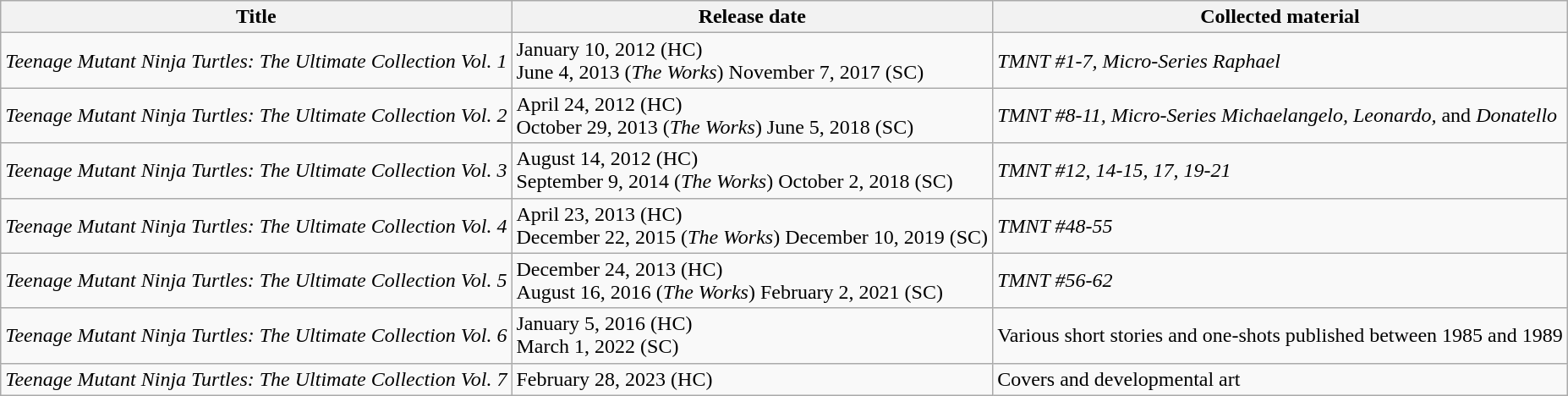<table class="wikitable">
<tr>
<th>Title</th>
<th>Release date</th>
<th>Collected material</th>
</tr>
<tr>
<td><em>Teenage Mutant Ninja Turtles: The Ultimate Collection Vol. 1</em></td>
<td>January 10, 2012 (HC)<br>June 4, 2013 (<em>The Works</em>)
November 7, 2017 (SC)</td>
<td><em>TMNT #1-7, Micro-Series Raphael</em></td>
</tr>
<tr>
<td><em>Teenage Mutant Ninja Turtles: The Ultimate Collection Vol. 2</em></td>
<td>April 24, 2012 (HC)<br>October 29, 2013 (<em>The Works</em>)
June 5, 2018 (SC)</td>
<td><em>TMNT #8-11, Micro-Series Michaelangelo, Leonardo,</em> and <em>Donatello</em></td>
</tr>
<tr>
<td><em>Teenage Mutant Ninja Turtles: The Ultimate Collection Vol. 3</em></td>
<td>August 14, 2012 (HC)<br>September 9, 2014 (<em>The Works</em>)
October 2, 2018 (SC)</td>
<td><em>TMNT #12, 14-15, 17, 19-21</em></td>
</tr>
<tr>
<td><em>Teenage Mutant Ninja Turtles: The Ultimate Collection Vol. 4</em></td>
<td>April 23, 2013 (HC)<br>December 22, 2015 (<em>The Works</em>)
December 10, 2019 (SC)</td>
<td><em>TMNT #48-55</em></td>
</tr>
<tr>
<td><em>Teenage Mutant Ninja Turtles: The Ultimate Collection Vol. 5</em></td>
<td>December 24, 2013 (HC)<br>August 16, 2016 (<em>The Works</em>)
February 2, 2021 (SC)</td>
<td><em>TMNT #56-62</em></td>
</tr>
<tr>
<td><em>Teenage Mutant Ninja Turtles: The Ultimate Collection Vol. 6</em></td>
<td>January 5, 2016 (HC)<br>March 1, 2022 (SC)</td>
<td>Various short stories and one-shots published between 1985 and 1989</td>
</tr>
<tr>
<td><em>Teenage Mutant Ninja Turtles: The Ultimate Collection Vol. 7</em></td>
<td>February 28, 2023 (HC)</td>
<td>Covers and developmental art</td>
</tr>
</table>
